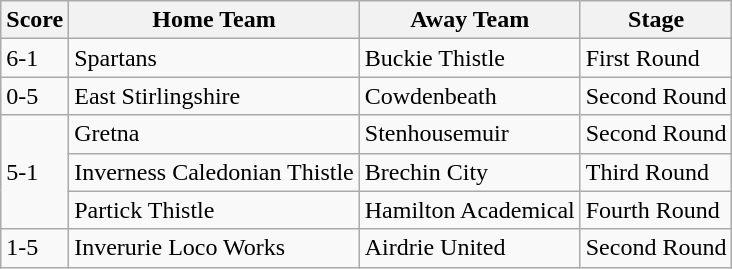<table class="wikitable">
<tr>
<th>Score</th>
<th>Home Team</th>
<th>Away Team</th>
<th>Stage</th>
</tr>
<tr>
<td>6-1</td>
<td>Spartans</td>
<td>Buckie Thistle</td>
<td>First Round</td>
</tr>
<tr>
<td>0-5</td>
<td>East Stirlingshire</td>
<td>Cowdenbeath</td>
<td>Second Round</td>
</tr>
<tr>
<td rowspan="3">5-1</td>
<td>Gretna</td>
<td>Stenhousemuir</td>
<td>Second Round</td>
</tr>
<tr>
<td>Inverness Caledonian Thistle</td>
<td>Brechin City</td>
<td>Third Round</td>
</tr>
<tr>
<td>Partick Thistle</td>
<td>Hamilton Academical</td>
<td>Fourth Round</td>
</tr>
<tr>
<td>1-5</td>
<td>Inverurie Loco Works</td>
<td>Airdrie United</td>
<td>Second Round</td>
</tr>
</table>
